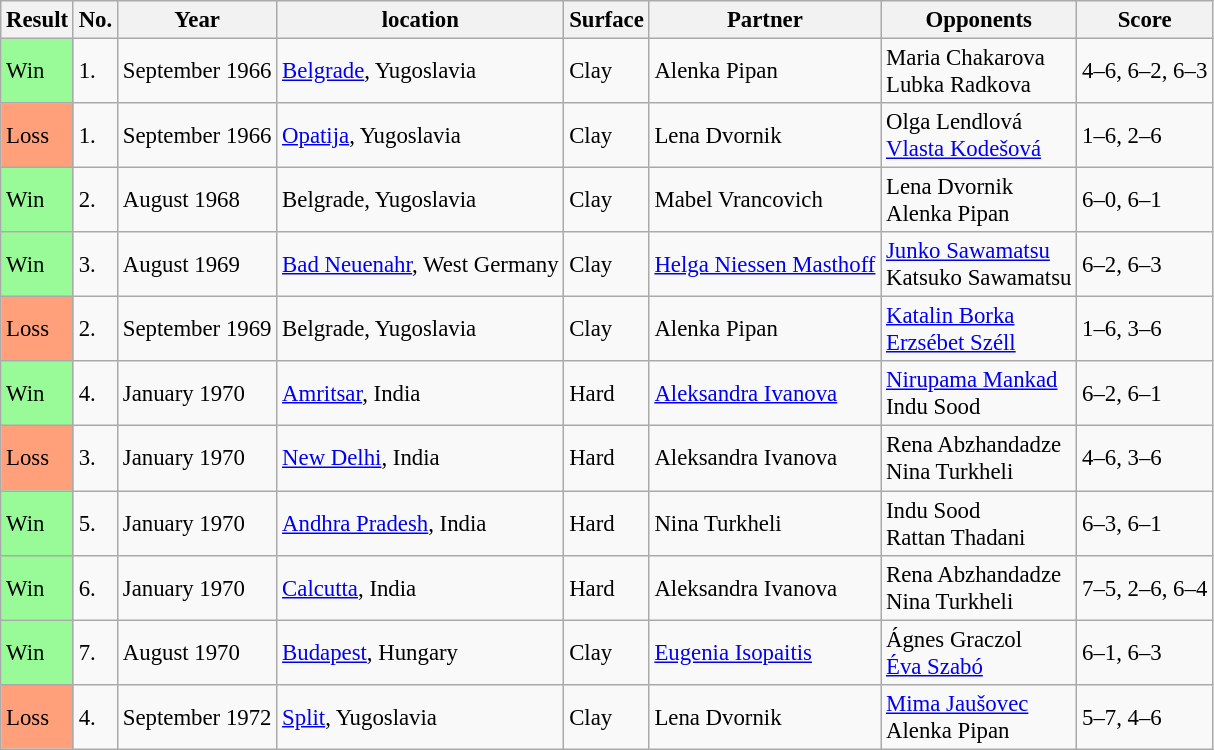<table class="sortable wikitable" style="font-size:95%">
<tr>
<th>Result</th>
<th>No.</th>
<th>Year</th>
<th>location</th>
<th>Surface</th>
<th>Partner</th>
<th>Opponents</th>
<th>Score</th>
</tr>
<tr>
<td style="background:#98fb98;">Win</td>
<td>1.</td>
<td>September 1966</td>
<td><a href='#'>Belgrade</a>, Yugoslavia</td>
<td>Clay</td>
<td> Alenka Pipan</td>
<td> Maria Chakarova <br> Lubka Radkova</td>
<td>4–6, 6–2, 6–3</td>
</tr>
<tr>
<td style="background:#ffa07a;">Loss</td>
<td>1.</td>
<td>September 1966</td>
<td><a href='#'>Opatija</a>, Yugoslavia</td>
<td>Clay</td>
<td> Lena Dvornik</td>
<td> Olga Lendlová <br> <a href='#'>Vlasta Kodešová</a></td>
<td>1–6, 2–6</td>
</tr>
<tr>
<td style="background:#98fb98;">Win</td>
<td>2.</td>
<td>August 1968</td>
<td>Belgrade, Yugoslavia</td>
<td>Clay</td>
<td> Mabel Vrancovich</td>
<td> Lena Dvornik<br> Alenka Pipan</td>
<td>6–0, 6–1</td>
</tr>
<tr>
<td style="background:#98fb98;">Win</td>
<td>3.</td>
<td>August 1969</td>
<td><a href='#'>Bad Neuenahr</a>, West Germany</td>
<td>Clay</td>
<td> <a href='#'>Helga Niessen Masthoff</a></td>
<td> <a href='#'>Junko Sawamatsu</a><br> Katsuko Sawamatsu</td>
<td>6–2, 6–3</td>
</tr>
<tr>
<td style="background:#ffa07a;">Loss</td>
<td>2.</td>
<td>September 1969</td>
<td>Belgrade, Yugoslavia</td>
<td>Clay</td>
<td> Alenka Pipan</td>
<td> <a href='#'>Katalin Borka</a> <br>  <a href='#'>Erzsébet Széll</a></td>
<td>1–6, 3–6</td>
</tr>
<tr>
<td style="background:#98fb98;">Win</td>
<td>4.</td>
<td>January 1970</td>
<td><a href='#'>Amritsar</a>, India</td>
<td>Hard</td>
<td> <a href='#'>Aleksandra Ivanova</a></td>
<td> <a href='#'>Nirupama Mankad</a><br> Indu Sood</td>
<td>6–2, 6–1</td>
</tr>
<tr>
<td style="background:#ffa07a;">Loss</td>
<td>3.</td>
<td>January 1970</td>
<td><a href='#'>New Delhi</a>, India</td>
<td>Hard</td>
<td> Aleksandra Ivanova</td>
<td> Rena Abzhandadze <br>  Nina Turkheli</td>
<td>4–6, 3–6</td>
</tr>
<tr>
<td style="background:#98fb98;">Win</td>
<td>5.</td>
<td>January 1970</td>
<td><a href='#'>Andhra Pradesh</a>, India</td>
<td>Hard</td>
<td> Nina Turkheli</td>
<td> Indu Sood <br>  Rattan Thadani</td>
<td>6–3, 6–1</td>
</tr>
<tr>
<td style="background:#98fb98;">Win</td>
<td>6.</td>
<td>January 1970</td>
<td><a href='#'>Calcutta</a>, India</td>
<td>Hard</td>
<td> Aleksandra Ivanova</td>
<td> Rena Abzhandadze <br>  Nina Turkheli</td>
<td>7–5, 2–6, 6–4</td>
</tr>
<tr>
<td style="background:#98fb98;">Win</td>
<td>7.</td>
<td>August 1970</td>
<td><a href='#'>Budapest</a>, Hungary</td>
<td>Clay</td>
<td> <a href='#'>Eugenia Isopaitis</a></td>
<td> Ágnes Graczol <br>  <a href='#'>Éva Szabó</a></td>
<td>6–1, 6–3</td>
</tr>
<tr>
<td style="background:#ffa07a;">Loss</td>
<td>4.</td>
<td>September 1972</td>
<td><a href='#'>Split</a>, Yugoslavia</td>
<td>Clay</td>
<td> Lena Dvornik</td>
<td> <a href='#'>Mima Jaušovec</a> <br> Alenka Pipan</td>
<td>5–7, 4–6</td>
</tr>
</table>
